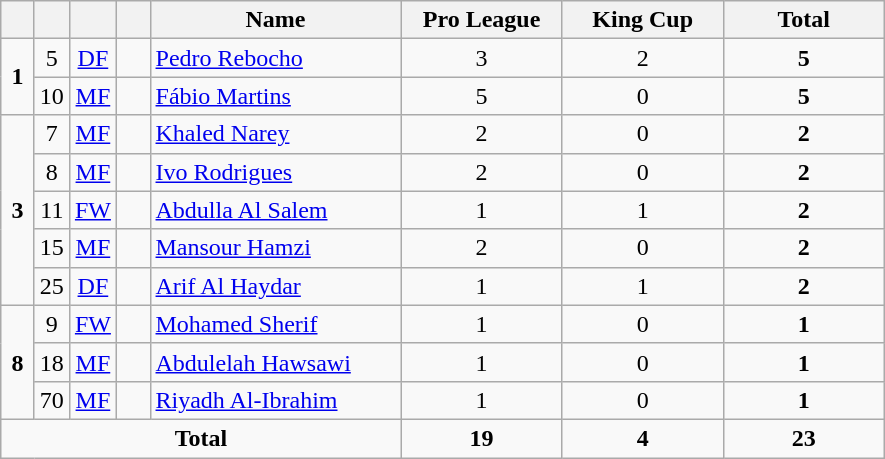<table class="wikitable" style="text-align:center">
<tr>
<th width=15></th>
<th width=15></th>
<th width=15></th>
<th width=15></th>
<th width=160>Name</th>
<th width=100>Pro League</th>
<th width=100>King Cup</th>
<th width=100>Total</th>
</tr>
<tr>
<td rowspan=2><strong>1</strong></td>
<td>5</td>
<td><a href='#'>DF</a></td>
<td></td>
<td align=left><a href='#'>Pedro Rebocho</a></td>
<td>3</td>
<td>2</td>
<td><strong>5</strong></td>
</tr>
<tr>
<td>10</td>
<td><a href='#'>MF</a></td>
<td></td>
<td align=left><a href='#'>Fábio Martins</a></td>
<td>5</td>
<td>0</td>
<td><strong>5</strong></td>
</tr>
<tr>
<td rowspan=5><strong>3</strong></td>
<td>7</td>
<td><a href='#'>MF</a></td>
<td></td>
<td align=left><a href='#'>Khaled Narey</a></td>
<td>2</td>
<td>0</td>
<td><strong>2</strong></td>
</tr>
<tr>
<td>8</td>
<td><a href='#'>MF</a></td>
<td></td>
<td align=left><a href='#'>Ivo Rodrigues</a></td>
<td>2</td>
<td>0</td>
<td><strong>2</strong></td>
</tr>
<tr>
<td>11</td>
<td><a href='#'>FW</a></td>
<td></td>
<td align=left><a href='#'>Abdulla Al Salem</a></td>
<td>1</td>
<td>1</td>
<td><strong>2</strong></td>
</tr>
<tr>
<td>15</td>
<td><a href='#'>MF</a></td>
<td></td>
<td align=left><a href='#'>Mansour Hamzi</a></td>
<td>2</td>
<td>0</td>
<td><strong>2</strong></td>
</tr>
<tr>
<td>25</td>
<td><a href='#'>DF</a></td>
<td></td>
<td align=left><a href='#'>Arif Al Haydar</a></td>
<td>1</td>
<td>1</td>
<td><strong>2</strong></td>
</tr>
<tr>
<td rowspan=3><strong>8</strong></td>
<td>9</td>
<td><a href='#'>FW</a></td>
<td></td>
<td align=left><a href='#'>Mohamed Sherif</a></td>
<td>1</td>
<td>0</td>
<td><strong>1</strong></td>
</tr>
<tr>
<td>18</td>
<td><a href='#'>MF</a></td>
<td></td>
<td align=left><a href='#'>Abdulelah Hawsawi</a></td>
<td>1</td>
<td>0</td>
<td><strong>1</strong></td>
</tr>
<tr>
<td>70</td>
<td><a href='#'>MF</a></td>
<td></td>
<td align=left><a href='#'>Riyadh Al-Ibrahim</a></td>
<td>1</td>
<td>0</td>
<td><strong>1</strong></td>
</tr>
<tr>
<td colspan=5><strong>Total</strong></td>
<td><strong>19</strong></td>
<td><strong>4</strong></td>
<td><strong>23</strong></td>
</tr>
</table>
